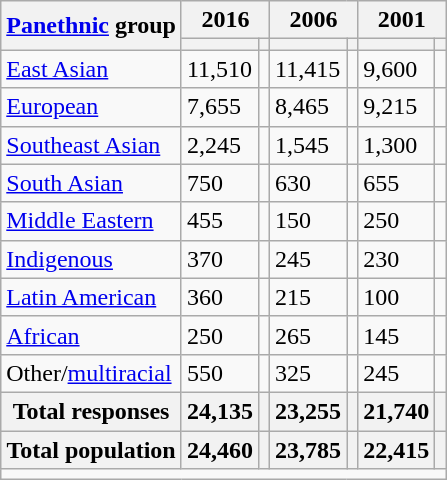<table class="wikitable sortable">
<tr>
<th rowspan="2"><a href='#'>Panethnic</a> group</th>
<th colspan="2">2016</th>
<th colspan="2">2006</th>
<th colspan="2">2001</th>
</tr>
<tr>
<th><a href='#'></a></th>
<th></th>
<th></th>
<th></th>
<th></th>
<th></th>
</tr>
<tr>
<td><a href='#'>East Asian</a></td>
<td>11,510</td>
<td></td>
<td>11,415</td>
<td></td>
<td>9,600</td>
<td></td>
</tr>
<tr>
<td><a href='#'>European</a></td>
<td>7,655</td>
<td></td>
<td>8,465</td>
<td></td>
<td>9,215</td>
<td></td>
</tr>
<tr>
<td><a href='#'>Southeast Asian</a></td>
<td>2,245</td>
<td></td>
<td>1,545</td>
<td></td>
<td>1,300</td>
<td></td>
</tr>
<tr>
<td><a href='#'>South Asian</a></td>
<td>750</td>
<td></td>
<td>630</td>
<td></td>
<td>655</td>
<td></td>
</tr>
<tr>
<td><a href='#'>Middle Eastern</a></td>
<td>455</td>
<td></td>
<td>150</td>
<td></td>
<td>250</td>
<td></td>
</tr>
<tr>
<td><a href='#'>Indigenous</a></td>
<td>370</td>
<td></td>
<td>245</td>
<td></td>
<td>230</td>
<td></td>
</tr>
<tr>
<td><a href='#'>Latin American</a></td>
<td>360</td>
<td></td>
<td>215</td>
<td></td>
<td>100</td>
<td></td>
</tr>
<tr>
<td><a href='#'>African</a></td>
<td>250</td>
<td></td>
<td>265</td>
<td></td>
<td>145</td>
<td></td>
</tr>
<tr>
<td>Other/<a href='#'>multiracial</a></td>
<td>550</td>
<td></td>
<td>325</td>
<td></td>
<td>245</td>
<td></td>
</tr>
<tr class="sortbottom">
<th>Total responses</th>
<th>24,135</th>
<th></th>
<th>23,255</th>
<th></th>
<th>21,740</th>
<th></th>
</tr>
<tr class="sortbottom">
<th>Total population</th>
<th>24,460</th>
<th></th>
<th>23,785</th>
<th></th>
<th>22,415</th>
<th></th>
</tr>
<tr class="sortbottom">
<td colspan="7"></td>
</tr>
</table>
